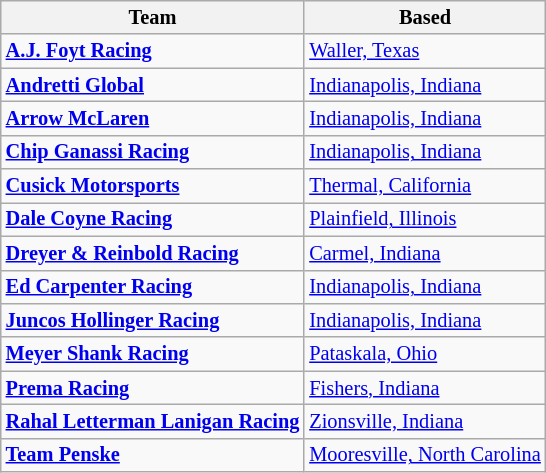<table class="wikitable" style="font-size:85%">
<tr>
<th>Team</th>
<th>Based</th>
</tr>
<tr>
<td><strong><a href='#'>A.J. Foyt Racing</a></strong></td>
<td><a href='#'>Waller, Texas</a></td>
</tr>
<tr>
<td><strong><a href='#'>Andretti Global</a></strong></td>
<td><a href='#'>Indianapolis, Indiana</a></td>
</tr>
<tr>
<td><strong><a href='#'>Arrow McLaren</a></strong></td>
<td><a href='#'>Indianapolis, Indiana</a></td>
</tr>
<tr>
<td><strong><a href='#'>Chip Ganassi Racing</a></strong></td>
<td><a href='#'>Indianapolis, Indiana</a></td>
</tr>
<tr>
<td><strong><a href='#'>Cusick Motorsports</a></strong></td>
<td><a href='#'>Thermal, California</a></td>
</tr>
<tr>
<td><strong><a href='#'>Dale Coyne Racing</a></strong></td>
<td><a href='#'>Plainfield, Illinois</a></td>
</tr>
<tr>
<td><strong><a href='#'>Dreyer & Reinbold Racing</a></strong></td>
<td><a href='#'>Carmel, Indiana</a></td>
</tr>
<tr>
<td><strong><a href='#'>Ed Carpenter Racing</a></strong></td>
<td><a href='#'>Indianapolis, Indiana</a></td>
</tr>
<tr>
<td><strong><a href='#'>Juncos Hollinger Racing</a></strong></td>
<td><a href='#'>Indianapolis, Indiana</a></td>
</tr>
<tr>
<td><strong><a href='#'>Meyer Shank Racing</a></strong></td>
<td><a href='#'>Pataskala, Ohio</a></td>
</tr>
<tr>
<td><strong><a href='#'>Prema Racing</a></strong></td>
<td><a href='#'>Fishers, Indiana</a></td>
</tr>
<tr>
<td><strong><a href='#'>Rahal Letterman Lanigan Racing</a></strong></td>
<td><a href='#'>Zionsville, Indiana</a></td>
</tr>
<tr>
<td><strong><a href='#'>Team Penske</a></strong></td>
<td><a href='#'>Mooresville, North Carolina</a></td>
</tr>
</table>
